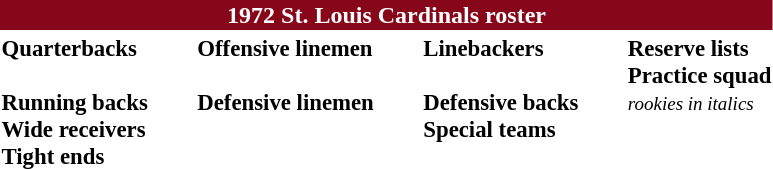<table class="toccolours" style="text-align: left;">
<tr>
<th colspan="9" style="background-color: #870619; color: white; text-align: center;"><strong>1972 St. Louis Cardinals roster</strong></th>
</tr>
<tr>
<td style="font-size: 95%;" valign="top"><strong>Quarterbacks</strong><br>

<br><strong>Running backs</strong>






<br><strong>Wide receivers</strong>




<br><strong>Tight ends</strong>


</td>
<td style="width: 25px;"></td>
<td style="font-size: 95%;" valign="top"><strong>Offensive linemen</strong><br>







<br><strong>Defensive linemen</strong>





</td>
<td style="width: 25px;"></td>
<td style="font-size: 95%;" valign="top"><strong>Linebackers</strong><br>





<br><strong>Defensive backs</strong>






<br><strong>Special teams</strong>
</td>
<td style="width: 25px;"></td>
<td style="font-size: 95%;" valign="top"><strong>Reserve lists</strong><br><strong>Practice squad</strong><br><small><em>rookies in italics</em></small><br></td>
</tr>
<tr>
</tr>
</table>
